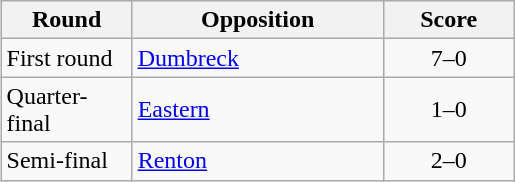<table class="wikitable" style="text-align:left;margin-left:1em;float:right">
<tr>
<th width=80>Round</th>
<th width=160>Opposition</th>
<th width=80>Score</th>
</tr>
<tr>
<td>First round</td>
<td><a href='#'>Dumbreck</a></td>
<td align=center>7–0</td>
</tr>
<tr>
<td>Quarter-final</td>
<td><a href='#'>Eastern</a></td>
<td align=center>1–0</td>
</tr>
<tr>
<td>Semi-final</td>
<td><a href='#'>Renton</a></td>
<td align=center>2–0</td>
</tr>
</table>
